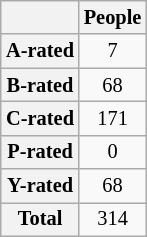<table style="text-align:center; float:right; font-size:85%; margin-left:2em; margin:auto;" class="wikitable">
<tr>
<th></th>
<th>People</th>
</tr>
<tr>
<th>A-rated</th>
<td>7</td>
</tr>
<tr>
<th>B-rated</th>
<td>68</td>
</tr>
<tr>
<th>C-rated</th>
<td>171</td>
</tr>
<tr>
<th>P-rated</th>
<td>0</td>
</tr>
<tr>
<th>Y-rated</th>
<td>68</td>
</tr>
<tr>
<th>Total</th>
<td>314</td>
</tr>
</table>
